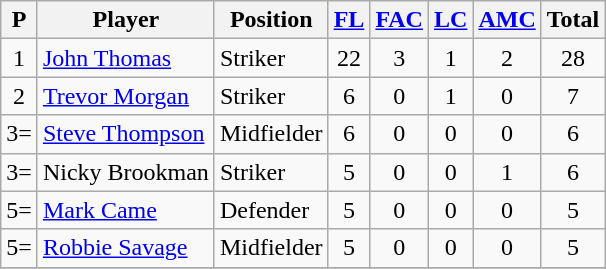<table class="wikitable sortable">
<tr>
<th>P</th>
<th>Player</th>
<th>Position</th>
<th><a href='#'>FL</a></th>
<th><a href='#'>FAC</a></th>
<th><a href='#'>LC</a></th>
<th><a href='#'>AMC</a></th>
<th>Total</th>
</tr>
<tr>
<td align=center>1</td>
<td><a href='#'>John Thomas</a></td>
<td>Striker</td>
<td align=center>22</td>
<td align=center>3</td>
<td align=center>1</td>
<td align=center>2</td>
<td align=center>28</td>
</tr>
<tr>
<td align=center>2</td>
<td><a href='#'>Trevor Morgan</a></td>
<td>Striker</td>
<td align=center>6</td>
<td align=center>0</td>
<td align=center>1</td>
<td align=center>0</td>
<td align=center>7</td>
</tr>
<tr>
<td align=center>3=</td>
<td><a href='#'>Steve Thompson</a></td>
<td>Midfielder</td>
<td align=center>6</td>
<td align=center>0</td>
<td align=center>0</td>
<td align=center>0</td>
<td align=center>6</td>
</tr>
<tr>
<td align=center>3=</td>
<td>Nicky Brookman</td>
<td>Striker</td>
<td align=center>5</td>
<td align=center>0</td>
<td align=center>0</td>
<td align=center>1</td>
<td align=center>6</td>
</tr>
<tr>
<td align=center>5=</td>
<td><a href='#'>Mark Came</a></td>
<td>Defender</td>
<td align=center>5</td>
<td align=center>0</td>
<td align=center>0</td>
<td align=center>0</td>
<td align=center>5</td>
</tr>
<tr>
<td align=center>5=</td>
<td><a href='#'>Robbie Savage</a></td>
<td>Midfielder</td>
<td align=center>5</td>
<td align=center>0</td>
<td align=center>0</td>
<td align=center>0</td>
<td align=center>5</td>
</tr>
<tr>
</tr>
</table>
